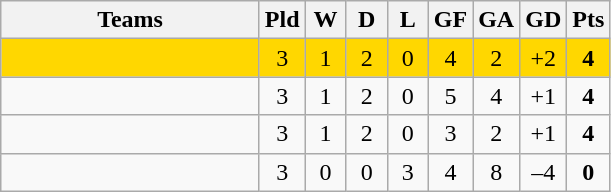<table class="wikitable" style="text-align: center;">
<tr>
<th width=165>Teams</th>
<th width=20>Pld</th>
<th width=20>W</th>
<th width=20>D</th>
<th width=20>L</th>
<th width=20>GF</th>
<th width=20>GA</th>
<th width=20>GD</th>
<th width=20>Pts</th>
</tr>
<tr style="text-align:center; background:gold;">
<td style="text-align:left;"></td>
<td>3</td>
<td>1</td>
<td>2</td>
<td>0</td>
<td>4</td>
<td>2</td>
<td>+2</td>
<td><strong>4</strong></td>
</tr>
<tr align=center>
<td style="text-align:left;"></td>
<td>3</td>
<td>1</td>
<td>2</td>
<td>0</td>
<td>5</td>
<td>4</td>
<td>+1</td>
<td><strong>4</strong></td>
</tr>
<tr align=center>
<td style="text-align:left;"></td>
<td>3</td>
<td>1</td>
<td>2</td>
<td>0</td>
<td>3</td>
<td>2</td>
<td>+1</td>
<td><strong>4</strong></td>
</tr>
<tr align=center>
<td style="text-align:left;"></td>
<td>3</td>
<td>0</td>
<td>0</td>
<td>3</td>
<td>4</td>
<td>8</td>
<td>–4</td>
<td><strong>0</strong></td>
</tr>
</table>
